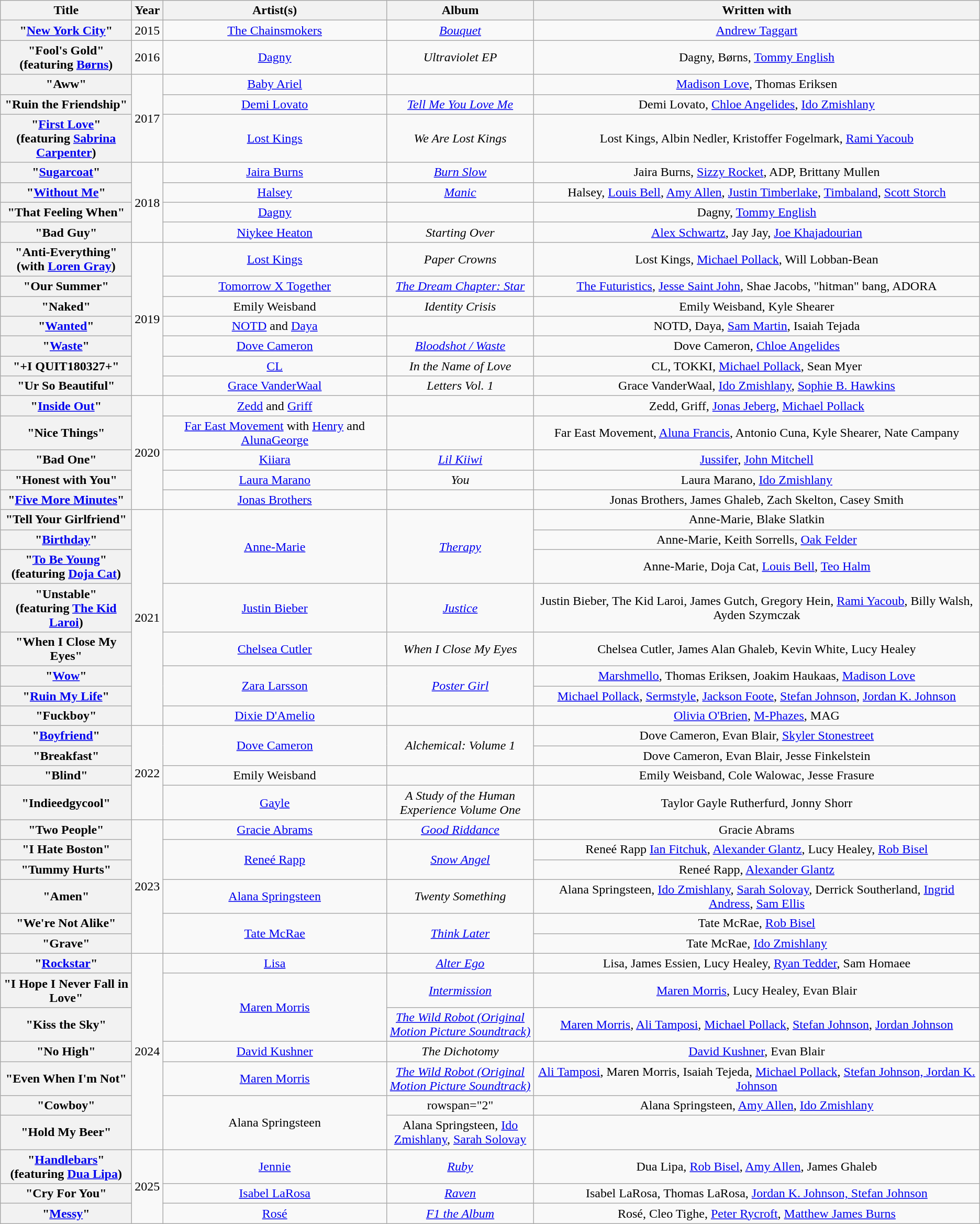<table class="wikitable plainrowheaders" style="text-align:center;">
<tr>
<th scope="col" style="width:160px;">Title</th>
<th scope="col">Year</th>
<th scope="col">Artist(s)</th>
<th scope="col" style="width:180px;">Album</th>
<th scope="col">Written with</th>
</tr>
<tr>
<th scope="row">"<a href='#'>New York City</a>"</th>
<td>2015</td>
<td><a href='#'>The Chainsmokers</a></td>
<td><em><a href='#'>Bouquet</a></em></td>
<td><a href='#'>Andrew Taggart</a></td>
</tr>
<tr>
<th scope="row">"Fool's Gold"<br>(featuring <a href='#'>Børns</a>)</th>
<td>2016</td>
<td><a href='#'>Dagny</a></td>
<td><em>Ultraviolet EP</em></td>
<td>Dagny, Børns, <a href='#'>Tommy English</a></td>
</tr>
<tr>
<th scope="row">"Aww"</th>
<td rowspan="3">2017</td>
<td><a href='#'>Baby Ariel</a></td>
<td></td>
<td><a href='#'>Madison Love</a>, Thomas Eriksen</td>
</tr>
<tr>
<th scope="row">"Ruin the Friendship"</th>
<td><a href='#'>Demi Lovato</a></td>
<td><em><a href='#'>Tell Me You Love Me</a></em></td>
<td>Demi Lovato, <a href='#'>Chloe Angelides</a>, <a href='#'>Ido Zmishlany</a></td>
</tr>
<tr>
<th scope="row">"<a href='#'>First Love</a>"<br>(featuring <a href='#'>Sabrina Carpenter</a>)</th>
<td><a href='#'>Lost Kings</a></td>
<td><em>We Are Lost Kings</em></td>
<td>Lost Kings, Albin Nedler, Kristoffer Fogelmark, <a href='#'>Rami Yacoub</a></td>
</tr>
<tr>
<th scope="row">"<a href='#'>Sugarcoat</a>"</th>
<td rowspan="4">2018</td>
<td><a href='#'>Jaira Burns</a></td>
<td><em><a href='#'>Burn Slow</a></em></td>
<td>Jaira Burns, <a href='#'>Sizzy Rocket</a>, ADP, Brittany Mullen</td>
</tr>
<tr>
<th scope="row">"<a href='#'>Without Me</a>"</th>
<td><a href='#'>Halsey</a></td>
<td><em><a href='#'>Manic</a></em></td>
<td>Halsey, <a href='#'>Louis Bell</a>, <a href='#'>Amy Allen</a>, <a href='#'>Justin Timberlake</a>, <a href='#'>Timbaland</a>, <a href='#'>Scott Storch</a></td>
</tr>
<tr>
<th scope="row">"That Feeling When"</th>
<td><a href='#'>Dagny</a></td>
<td></td>
<td>Dagny, <a href='#'>Tommy English</a></td>
</tr>
<tr>
<th scope="row">"Bad Guy"</th>
<td><a href='#'>Niykee Heaton</a></td>
<td><em>Starting Over</em></td>
<td><a href='#'>Alex Schwartz</a>, Jay Jay, <a href='#'>Joe Khajadourian</a></td>
</tr>
<tr>
<th scope="row">"Anti-Everything"<br>(with <a href='#'>Loren Gray</a>)</th>
<td rowspan="7">2019</td>
<td><a href='#'>Lost Kings</a></td>
<td><em>Paper Crowns</em></td>
<td>Lost Kings, <a href='#'>Michael Pollack</a>, Will Lobban-Bean</td>
</tr>
<tr>
<th scope="row">"Our Summer"</th>
<td><a href='#'>Tomorrow X Together</a></td>
<td><em><a href='#'>The Dream Chapter: Star</a></em></td>
<td><a href='#'>The Futuristics</a>, <a href='#'>Jesse Saint John</a>, Shae Jacobs, "hitman" bang, ADORA</td>
</tr>
<tr>
<th scope="row">"Naked"</th>
<td>Emily Weisband</td>
<td><em>Identity Crisis</em></td>
<td>Emily Weisband, Kyle Shearer</td>
</tr>
<tr>
<th scope="row">"<a href='#'>Wanted</a>"</th>
<td><a href='#'>NOTD</a> and <a href='#'>Daya</a></td>
<td></td>
<td>NOTD, Daya, <a href='#'>Sam Martin</a>, Isaiah Tejada</td>
</tr>
<tr>
<th scope="row">"<a href='#'>Waste</a>"</th>
<td><a href='#'>Dove Cameron</a></td>
<td><em><a href='#'>Bloodshot / Waste</a></em></td>
<td>Dove Cameron, <a href='#'>Chloe Angelides</a></td>
</tr>
<tr>
<th scope="row">"+I QUIT180327+"</th>
<td><a href='#'>CL</a></td>
<td><em>In the Name of Love</em></td>
<td>CL, TOKKI, <a href='#'>Michael Pollack</a>, Sean Myer</td>
</tr>
<tr>
<th scope="row">"Ur So Beautiful"</th>
<td><a href='#'>Grace VanderWaal</a></td>
<td><em>Letters Vol. 1</em></td>
<td>Grace VanderWaal, <a href='#'>Ido Zmishlany</a>, <a href='#'>Sophie B. Hawkins</a></td>
</tr>
<tr>
<th scope="row">"<a href='#'>Inside Out</a>"</th>
<td rowspan="5">2020</td>
<td><a href='#'>Zedd</a> and <a href='#'>Griff</a></td>
<td></td>
<td>Zedd, Griff, <a href='#'>Jonas Jeberg</a>, <a href='#'>Michael Pollack</a></td>
</tr>
<tr>
<th scope="row">"Nice Things"</th>
<td><a href='#'>Far East Movement</a> with <a href='#'>Henry</a> and <a href='#'>AlunaGeorge</a></td>
<td></td>
<td>Far East Movement, <a href='#'>Aluna Francis</a>, Antonio Cuna, Kyle Shearer, Nate Campany</td>
</tr>
<tr>
<th scope="row">"Bad One"</th>
<td><a href='#'>Kiiara</a></td>
<td><em><a href='#'>Lil Kiiwi</a></em></td>
<td><a href='#'>Jussifer</a>, <a href='#'>John Mitchell</a></td>
</tr>
<tr>
<th scope="row">"Honest with You"</th>
<td><a href='#'>Laura Marano</a></td>
<td><em>You</em></td>
<td>Laura Marano, <a href='#'>Ido Zmishlany</a></td>
</tr>
<tr>
<th scope="row">"<a href='#'>Five More Minutes</a>"</th>
<td><a href='#'>Jonas Brothers</a></td>
<td></td>
<td>Jonas Brothers, James Ghaleb, Zach Skelton, Casey Smith</td>
</tr>
<tr>
<th scope="row">"Tell Your Girlfriend"</th>
<td rowspan="8">2021</td>
<td rowspan="3"><a href='#'>Anne-Marie</a></td>
<td rowspan="3"><em><a href='#'>Therapy</a></em></td>
<td>Anne-Marie, Blake Slatkin</td>
</tr>
<tr>
<th scope="row">"<a href='#'>Birthday</a>"</th>
<td>Anne-Marie, Keith Sorrells, <a href='#'>Oak Felder</a></td>
</tr>
<tr>
<th scope="row">"<a href='#'>To Be Young</a>"<br>(featuring <a href='#'>Doja Cat</a>)</th>
<td>Anne-Marie, Doja Cat, <a href='#'>Louis Bell</a>, <a href='#'>Teo Halm</a></td>
</tr>
<tr>
<th scope="row">"Unstable"<br>(featuring <a href='#'>The Kid Laroi</a>)</th>
<td><a href='#'>Justin Bieber</a></td>
<td><em><a href='#'>Justice</a></em></td>
<td>Justin Bieber, The Kid Laroi, James Gutch, Gregory Hein, <a href='#'>Rami Yacoub</a>, Billy Walsh, Ayden Szymczak</td>
</tr>
<tr>
<th scope="row">"When I Close My Eyes"</th>
<td><a href='#'>Chelsea Cutler</a></td>
<td><em>When I Close My Eyes</em></td>
<td>Chelsea Cutler, James Alan Ghaleb, Kevin White, Lucy Healey</td>
</tr>
<tr>
<th scope="row">"<a href='#'>Wow</a>"</th>
<td rowspan="2"><a href='#'>Zara Larsson</a></td>
<td rowspan="2"><em><a href='#'>Poster Girl</a></em></td>
<td><a href='#'>Marshmello</a>, Thomas Eriksen, Joakim Haukaas, <a href='#'>Madison Love</a></td>
</tr>
<tr>
<th scope="row">"<a href='#'>Ruin My Life</a>"</th>
<td><a href='#'>Michael Pollack</a>, <a href='#'>Sermstyle</a>, <a href='#'>Jackson Foote</a>, <a href='#'>Stefan Johnson</a>, <a href='#'>Jordan K. Johnson</a></td>
</tr>
<tr>
<th scope="row">"Fuckboy"</th>
<td><a href='#'>Dixie D'Amelio</a></td>
<td></td>
<td><a href='#'>Olivia O'Brien</a>, <a href='#'>M-Phazes</a>, MAG</td>
</tr>
<tr>
<th scope="row">"<a href='#'>Boyfriend</a>"</th>
<td rowspan="4">2022</td>
<td rowspan="2"><a href='#'>Dove Cameron</a></td>
<td rowspan="2"><em>Alchemical: Volume 1</em></td>
<td>Dove Cameron, Evan Blair, <a href='#'>Skyler Stonestreet</a></td>
</tr>
<tr>
<th scope="row">"Breakfast"</th>
<td>Dove Cameron, Evan Blair, Jesse Finkelstein</td>
</tr>
<tr>
<th scope="row">"Blind"</th>
<td>Emily Weisband</td>
<td></td>
<td>Emily Weisband, Cole Walowac, Jesse Frasure</td>
</tr>
<tr>
<th scope="row">"Indieedgycool"</th>
<td><a href='#'>Gayle</a></td>
<td><em>A Study of the Human Experience Volume One</em></td>
<td>Taylor Gayle Rutherfurd, Jonny Shorr</td>
</tr>
<tr>
<th scope="row">"Two People"</th>
<td rowspan="6">2023</td>
<td><a href='#'>Gracie Abrams</a></td>
<td><em><a href='#'>Good Riddance</a></em></td>
<td>Gracie Abrams</td>
</tr>
<tr>
<th scope="row">"I Hate Boston"</th>
<td rowspan="2"><a href='#'>Reneé Rapp</a></td>
<td rowspan="2"><em><a href='#'>Snow Angel</a></em></td>
<td>Reneé Rapp <a href='#'>Ian Fitchuk</a>, <a href='#'>Alexander Glantz</a>, Lucy Healey, <a href='#'>Rob Bisel</a></td>
</tr>
<tr>
<th scope="row">"Tummy Hurts"</th>
<td>Reneé Rapp, <a href='#'>Alexander Glantz</a></td>
</tr>
<tr>
<th scope="row">"Amen"</th>
<td><a href='#'>Alana Springsteen</a></td>
<td><em>Twenty Something</em></td>
<td>Alana Springsteen, <a href='#'>Ido Zmishlany</a>, <a href='#'>Sarah Solovay</a>, Derrick Southerland, <a href='#'>Ingrid Andress</a>, <a href='#'>Sam Ellis</a></td>
</tr>
<tr>
<th scope="row">"We're Not Alike"</th>
<td rowspan="2"><a href='#'>Tate McRae</a></td>
<td rowspan="2"><em><a href='#'>Think Later</a></em></td>
<td>Tate McRae, <a href='#'>Rob Bisel</a></td>
</tr>
<tr>
<th scope="row">"Grave"</th>
<td>Tate McRae, <a href='#'>Ido Zmishlany</a></td>
</tr>
<tr>
<th scope="row">"<a href='#'>Rockstar</a>"</th>
<td rowspan="7">2024</td>
<td><a href='#'>Lisa</a></td>
<td><em><a href='#'>Alter Ego</a></em></td>
<td>Lisa, James Essien, Lucy Healey, <a href='#'>Ryan Tedder</a>, Sam Homaee</td>
</tr>
<tr>
<th scope="row">"I Hope I Never Fall in Love"</th>
<td rowspan="2"><a href='#'>Maren Morris</a></td>
<td><em><a href='#'>Intermission</a></em></td>
<td><a href='#'>Maren Morris</a>, Lucy Healey, Evan Blair</td>
</tr>
<tr>
<th scope="row">"Kiss the Sky"</th>
<td><em><a href='#'>The Wild Robot (Original Motion Picture Soundtrack)</a></em></td>
<td><a href='#'>Maren Morris</a>, <a href='#'>Ali Tamposi</a>, <a href='#'>Michael Pollack</a>, <a href='#'>Stefan Johnson</a>, <a href='#'>Jordan Johnson</a></td>
</tr>
<tr>
<th scope="row">"No High"</th>
<td><a href='#'>David Kushner</a></td>
<td><em>The Dichotomy</em></td>
<td><a href='#'>David Kushner</a>, Evan Blair</td>
</tr>
<tr>
<th scope="row">"Even When I'm Not"</th>
<td><a href='#'>Maren Morris</a></td>
<td><em><a href='#'>The Wild Robot (Original Motion Picture Soundtrack)</a></em></td>
<td><a href='#'>Ali Tamposi</a>, Maren Morris, Isaiah Tejeda, <a href='#'>Michael Pollack</a>, <a href='#'>Stefan Johnson, Jordan K. Johnson</a></td>
</tr>
<tr>
<th scope="row">"Cowboy"</th>
<td rowspan="2">Alana Springsteen</td>
<td>rowspan="2" </td>
<td>Alana Springsteen, <a href='#'>Amy Allen</a>, <a href='#'>Ido Zmishlany</a></td>
</tr>
<tr>
<th scope="row">"Hold My Beer"</th>
<td>Alana Springsteen, <a href='#'>Ido Zmishlany</a>, <a href='#'>Sarah Solovay</a></td>
</tr>
<tr>
<th scope="row">"<a href='#'>Handlebars</a>"<br>(featuring <a href='#'>Dua Lipa</a>)</th>
<td rowspan="3">2025</td>
<td><a href='#'>Jennie</a></td>
<td><em><a href='#'>Ruby</a></em></td>
<td>Dua Lipa, <a href='#'>Rob Bisel</a>, <a href='#'>Amy Allen</a>, James Ghaleb</td>
</tr>
<tr>
<th scope="row">"Cry For You"</th>
<td><a href='#'>Isabel LaRosa</a></td>
<td><em><a href='#'>Raven</a></em></td>
<td>Isabel LaRosa, Thomas LaRosa, <a href='#'>Jordan K. Johnson, Stefan Johnson</a></td>
</tr>
<tr>
<th scope="row">"<a href='#'>Messy</a>"</th>
<td><a href='#'>Rosé</a></td>
<td><em><a href='#'>F1 the Album</a></em></td>
<td>Rosé, Cleo Tighe, <a href='#'>Peter Rycroft</a>, <a href='#'>Matthew James Burns</a></td>
</tr>
</table>
